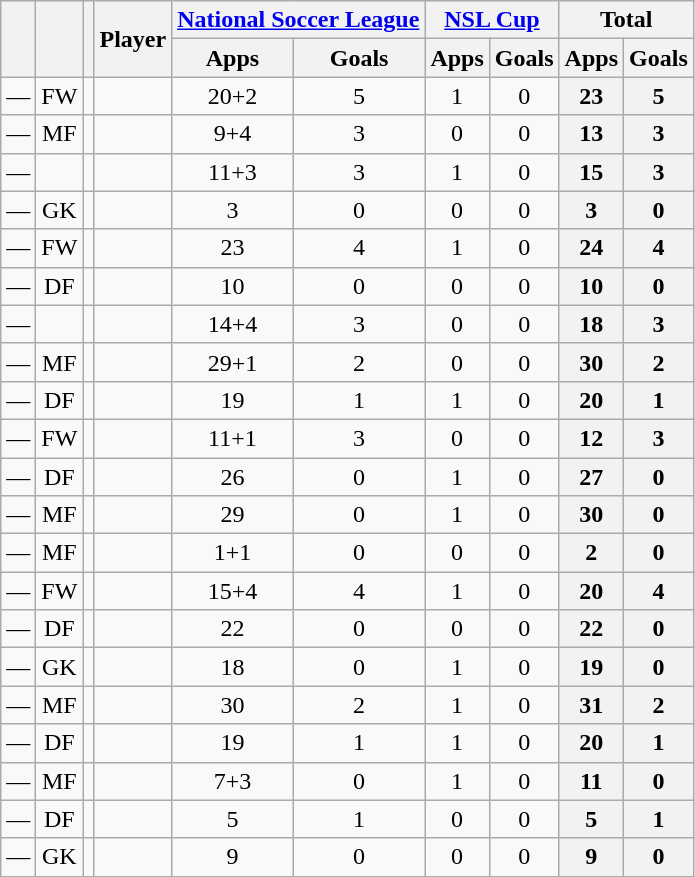<table class="wikitable sortable" style="text-align:center">
<tr>
<th rowspan="2"></th>
<th rowspan="2"></th>
<th rowspan="2"></th>
<th rowspan="2">Player</th>
<th colspan="2"><a href='#'>National Soccer League</a></th>
<th colspan="2"><a href='#'>NSL Cup</a></th>
<th colspan="2">Total</th>
</tr>
<tr>
<th>Apps</th>
<th>Goals</th>
<th>Apps</th>
<th>Goals</th>
<th>Apps</th>
<th>Goals</th>
</tr>
<tr>
<td>—</td>
<td>FW</td>
<td></td>
<td align="left"><br></td>
<td>20+2</td>
<td>5<br></td>
<td>1</td>
<td>0<br></td>
<th>23</th>
<th>5</th>
</tr>
<tr>
<td>—</td>
<td>MF</td>
<td></td>
<td align="left"><br></td>
<td>9+4</td>
<td>3<br></td>
<td>0</td>
<td>0<br></td>
<th>13</th>
<th>3</th>
</tr>
<tr>
<td>—</td>
<td></td>
<td></td>
<td align="left"><br></td>
<td>11+3</td>
<td>3<br></td>
<td>1</td>
<td>0<br></td>
<th>15</th>
<th>3</th>
</tr>
<tr>
<td>—</td>
<td>GK</td>
<td></td>
<td align="left"><br></td>
<td>3</td>
<td>0<br></td>
<td>0</td>
<td>0<br></td>
<th>3</th>
<th>0</th>
</tr>
<tr>
<td>—</td>
<td>FW</td>
<td></td>
<td align="left"><br></td>
<td>23</td>
<td>4<br></td>
<td>1</td>
<td>0<br></td>
<th>24</th>
<th>4</th>
</tr>
<tr>
<td>—</td>
<td>DF</td>
<td></td>
<td align="left"><br></td>
<td>10</td>
<td>0<br></td>
<td>0</td>
<td>0<br></td>
<th>10</th>
<th>0</th>
</tr>
<tr>
<td>—</td>
<td></td>
<td></td>
<td align="left"><br></td>
<td>14+4</td>
<td>3<br></td>
<td>0</td>
<td>0<br></td>
<th>18</th>
<th>3</th>
</tr>
<tr>
<td>—</td>
<td>MF</td>
<td></td>
<td align="left"><br></td>
<td>29+1</td>
<td>2<br></td>
<td>0</td>
<td>0<br></td>
<th>30</th>
<th>2</th>
</tr>
<tr>
<td>—</td>
<td>DF</td>
<td></td>
<td align="left"><br></td>
<td>19</td>
<td>1<br></td>
<td>1</td>
<td>0<br></td>
<th>20</th>
<th>1</th>
</tr>
<tr>
<td>—</td>
<td>FW</td>
<td></td>
<td align="left"><br></td>
<td>11+1</td>
<td>3<br></td>
<td>0</td>
<td>0<br></td>
<th>12</th>
<th>3</th>
</tr>
<tr>
<td>—</td>
<td>DF</td>
<td></td>
<td align="left"><br></td>
<td>26</td>
<td>0<br></td>
<td>1</td>
<td>0<br></td>
<th>27</th>
<th>0</th>
</tr>
<tr>
<td>—</td>
<td>MF</td>
<td></td>
<td align="left"><br></td>
<td>29</td>
<td>0<br></td>
<td>1</td>
<td>0<br></td>
<th>30</th>
<th>0</th>
</tr>
<tr>
<td>—</td>
<td>MF</td>
<td></td>
<td align="left"><br></td>
<td>1+1</td>
<td>0<br></td>
<td>0</td>
<td>0<br></td>
<th>2</th>
<th>0</th>
</tr>
<tr>
<td>—</td>
<td>FW</td>
<td></td>
<td align="left"><br></td>
<td>15+4</td>
<td>4<br></td>
<td>1</td>
<td>0<br></td>
<th>20</th>
<th>4</th>
</tr>
<tr>
<td>—</td>
<td>DF</td>
<td></td>
<td align="left"><br></td>
<td>22</td>
<td>0<br></td>
<td>0</td>
<td>0<br></td>
<th>22</th>
<th>0</th>
</tr>
<tr>
<td>—</td>
<td>GK</td>
<td></td>
<td align="left"><br></td>
<td>18</td>
<td>0<br></td>
<td>1</td>
<td>0<br></td>
<th>19</th>
<th>0</th>
</tr>
<tr>
<td>—</td>
<td>MF</td>
<td></td>
<td align="left"><br></td>
<td>30</td>
<td>2<br></td>
<td>1</td>
<td>0<br></td>
<th>31</th>
<th>2</th>
</tr>
<tr>
<td>—</td>
<td>DF</td>
<td></td>
<td align="left"><br></td>
<td>19</td>
<td>1<br></td>
<td>1</td>
<td>0<br></td>
<th>20</th>
<th>1</th>
</tr>
<tr>
<td>—</td>
<td>MF</td>
<td></td>
<td align="left"><br></td>
<td>7+3</td>
<td>0<br></td>
<td>1</td>
<td>0<br></td>
<th>11</th>
<th>0</th>
</tr>
<tr>
<td>—</td>
<td>DF</td>
<td></td>
<td align="left"><br></td>
<td>5</td>
<td>1<br></td>
<td>0</td>
<td>0<br></td>
<th>5</th>
<th>1</th>
</tr>
<tr>
<td>—</td>
<td>GK</td>
<td></td>
<td align="left"><br></td>
<td>9</td>
<td>0<br></td>
<td>0</td>
<td>0<br></td>
<th>9</th>
<th>0</th>
</tr>
</table>
